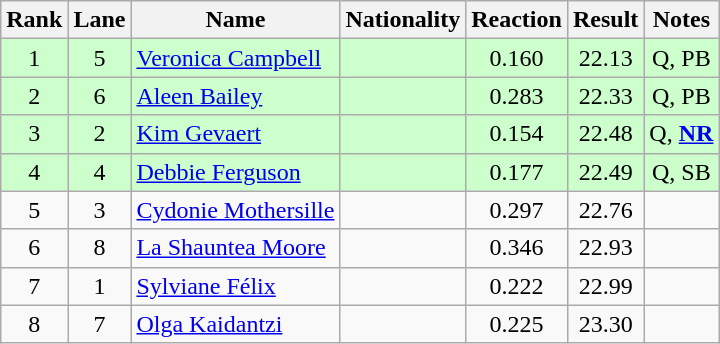<table class="wikitable sortable" style="text-align:center">
<tr>
<th>Rank</th>
<th>Lane</th>
<th>Name</th>
<th>Nationality</th>
<th>Reaction</th>
<th>Result</th>
<th>Notes</th>
</tr>
<tr bgcolor=ccffcc>
<td>1</td>
<td>5</td>
<td align=left><a href='#'>Veronica Campbell</a></td>
<td align=left></td>
<td>0.160</td>
<td>22.13</td>
<td>Q, PB</td>
</tr>
<tr bgcolor=ccffcc>
<td>2</td>
<td>6</td>
<td align=left><a href='#'>Aleen Bailey</a></td>
<td align=left></td>
<td>0.283</td>
<td>22.33</td>
<td>Q, PB</td>
</tr>
<tr bgcolor=ccffcc>
<td>3</td>
<td>2</td>
<td align=left><a href='#'>Kim Gevaert</a></td>
<td align=left></td>
<td>0.154</td>
<td>22.48</td>
<td>Q, <strong><a href='#'>NR</a></strong></td>
</tr>
<tr bgcolor=ccffcc>
<td>4</td>
<td>4</td>
<td align=left><a href='#'>Debbie Ferguson</a></td>
<td align=left></td>
<td>0.177</td>
<td>22.49</td>
<td>Q, SB</td>
</tr>
<tr>
<td>5</td>
<td>3</td>
<td align=left><a href='#'>Cydonie Mothersille</a></td>
<td align=left></td>
<td>0.297</td>
<td>22.76</td>
<td></td>
</tr>
<tr>
<td>6</td>
<td>8</td>
<td align=left><a href='#'>La Shauntea Moore</a></td>
<td align=left></td>
<td>0.346</td>
<td>22.93</td>
<td></td>
</tr>
<tr>
<td>7</td>
<td>1</td>
<td align=left><a href='#'>Sylviane Félix</a></td>
<td align=left></td>
<td>0.222</td>
<td>22.99</td>
<td></td>
</tr>
<tr>
<td>8</td>
<td>7</td>
<td align=left><a href='#'>Olga Kaidantzi</a></td>
<td align=left></td>
<td>0.225</td>
<td>23.30</td>
<td></td>
</tr>
</table>
